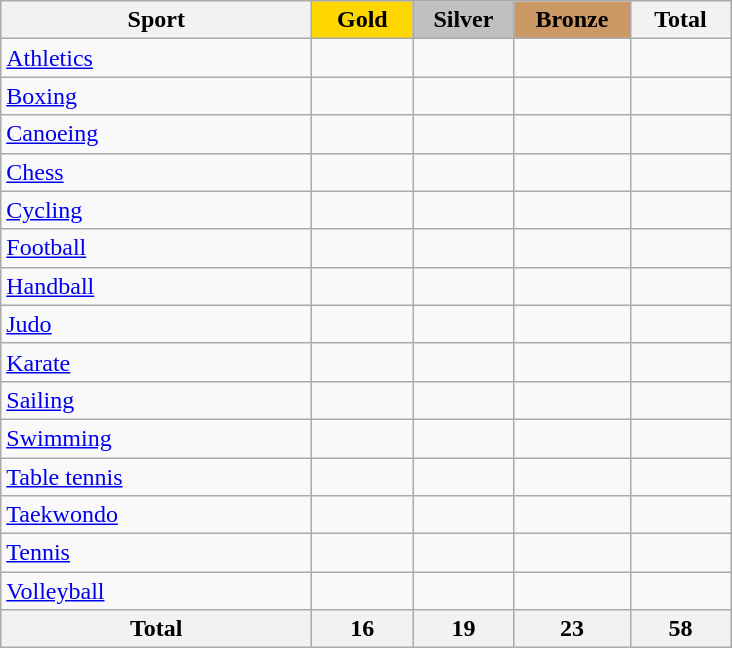<table class="wikitable sortable" style="text-align:center;">
<tr>
<th width=200>Sport</th>
<td bgcolor=gold width=60><strong>Gold</strong></td>
<td bgcolor=silver width=60><strong>Silver</strong></td>
<td bgcolor=#cc9966 width=70><strong>Bronze</strong></td>
<th width=60>Total</th>
</tr>
<tr>
<td align=left> <a href='#'>Athletics</a></td>
<td></td>
<td></td>
<td></td>
<td></td>
</tr>
<tr>
<td align=left> <a href='#'>Boxing</a></td>
<td></td>
<td></td>
<td></td>
<td></td>
</tr>
<tr>
<td align=left> <a href='#'>Canoeing</a></td>
<td></td>
<td></td>
<td></td>
<td></td>
</tr>
<tr>
<td align=left> <a href='#'>Chess</a></td>
<td></td>
<td></td>
<td></td>
<td></td>
</tr>
<tr>
<td align=left> <a href='#'>Cycling</a></td>
<td></td>
<td></td>
<td></td>
<td></td>
</tr>
<tr>
<td align=left> <a href='#'>Football</a></td>
<td></td>
<td></td>
<td></td>
<td></td>
</tr>
<tr>
<td align=left> <a href='#'>Handball</a></td>
<td></td>
<td></td>
<td></td>
<td></td>
</tr>
<tr>
<td align=left> <a href='#'>Judo</a></td>
<td></td>
<td></td>
<td></td>
<td></td>
</tr>
<tr>
<td align=left> <a href='#'>Karate</a></td>
<td></td>
<td></td>
<td></td>
<td></td>
</tr>
<tr>
<td align=left> <a href='#'>Sailing</a></td>
<td></td>
<td></td>
<td></td>
<td></td>
</tr>
<tr>
<td align=left> <a href='#'>Swimming</a></td>
<td></td>
<td></td>
<td></td>
<td></td>
</tr>
<tr>
<td align=left> <a href='#'>Table tennis</a></td>
<td></td>
<td></td>
<td></td>
<td></td>
</tr>
<tr>
<td align=left> <a href='#'>Taekwondo</a></td>
<td></td>
<td></td>
<td></td>
<td></td>
</tr>
<tr>
<td align=left> <a href='#'>Tennis</a></td>
<td></td>
<td></td>
<td></td>
<td></td>
</tr>
<tr>
<td align=left> <a href='#'>Volleyball</a></td>
<td></td>
<td></td>
<td></td>
<td></td>
</tr>
<tr>
<th>Total</th>
<th>16</th>
<th>19</th>
<th>23</th>
<th>58</th>
</tr>
</table>
